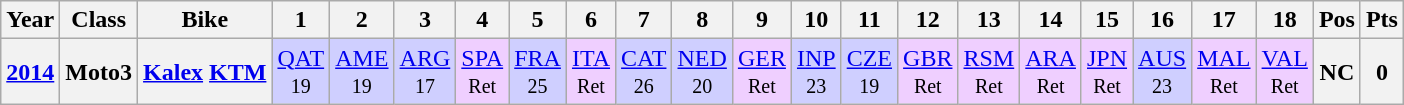<table class="wikitable" style="text-align:center">
<tr>
<th>Year</th>
<th>Class</th>
<th>Bike</th>
<th>1</th>
<th>2</th>
<th>3</th>
<th>4</th>
<th>5</th>
<th>6</th>
<th>7</th>
<th>8</th>
<th>9</th>
<th>10</th>
<th>11</th>
<th>12</th>
<th>13</th>
<th>14</th>
<th>15</th>
<th>16</th>
<th>17</th>
<th>18</th>
<th>Pos</th>
<th>Pts</th>
</tr>
<tr>
<th><a href='#'>2014</a></th>
<th>Moto3</th>
<th><a href='#'>Kalex</a> <a href='#'>KTM</a></th>
<td style="background:#cfcfff;"><a href='#'>QAT</a><br><small>19</small></td>
<td style="background:#cfcfff;"><a href='#'>AME</a><br><small>19</small></td>
<td style="background:#cfcfff;"><a href='#'>ARG</a><br><small>17</small></td>
<td style="background:#efcfff;"><a href='#'>SPA</a><br><small>Ret</small></td>
<td style="background:#cfcfff;"><a href='#'>FRA</a><br><small>25</small></td>
<td style="background:#efcfff;"><a href='#'>ITA</a><br><small>Ret</small></td>
<td style="background:#cfcfff;"><a href='#'>CAT</a><br><small>26</small></td>
<td style="background:#cfcfff;"><a href='#'>NED</a><br><small>20</small></td>
<td style="background:#efcfff;"><a href='#'>GER</a><br><small>Ret</small></td>
<td style="background:#cfcfff;"><a href='#'>INP</a><br><small>23</small></td>
<td style="background:#cfcfff;"><a href='#'>CZE</a><br><small>19</small></td>
<td style="background:#efcfff;"><a href='#'>GBR</a><br><small>Ret</small></td>
<td style="background:#efcfff;"><a href='#'>RSM</a><br><small>Ret</small></td>
<td style="background:#efcfff;"><a href='#'>ARA</a><br><small>Ret</small></td>
<td style="background:#efcfff;"><a href='#'>JPN</a><br><small>Ret</small></td>
<td style="background:#cfcfff;"><a href='#'>AUS</a><br><small>23</small></td>
<td style="background:#efcfff;"><a href='#'>MAL</a><br><small>Ret</small></td>
<td style="background:#efcfff;"><a href='#'>VAL</a><br><small>Ret</small></td>
<th>NC</th>
<th>0</th>
</tr>
</table>
